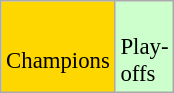<table class="wikitable" style="font-size: 95%">
<tr>
<td bgcolor="#FFD700" width="20"> <br>Champions</td>
<td bgcolor="#ccffcc" width="20"> <br>Play-offs</td>
</tr>
</table>
